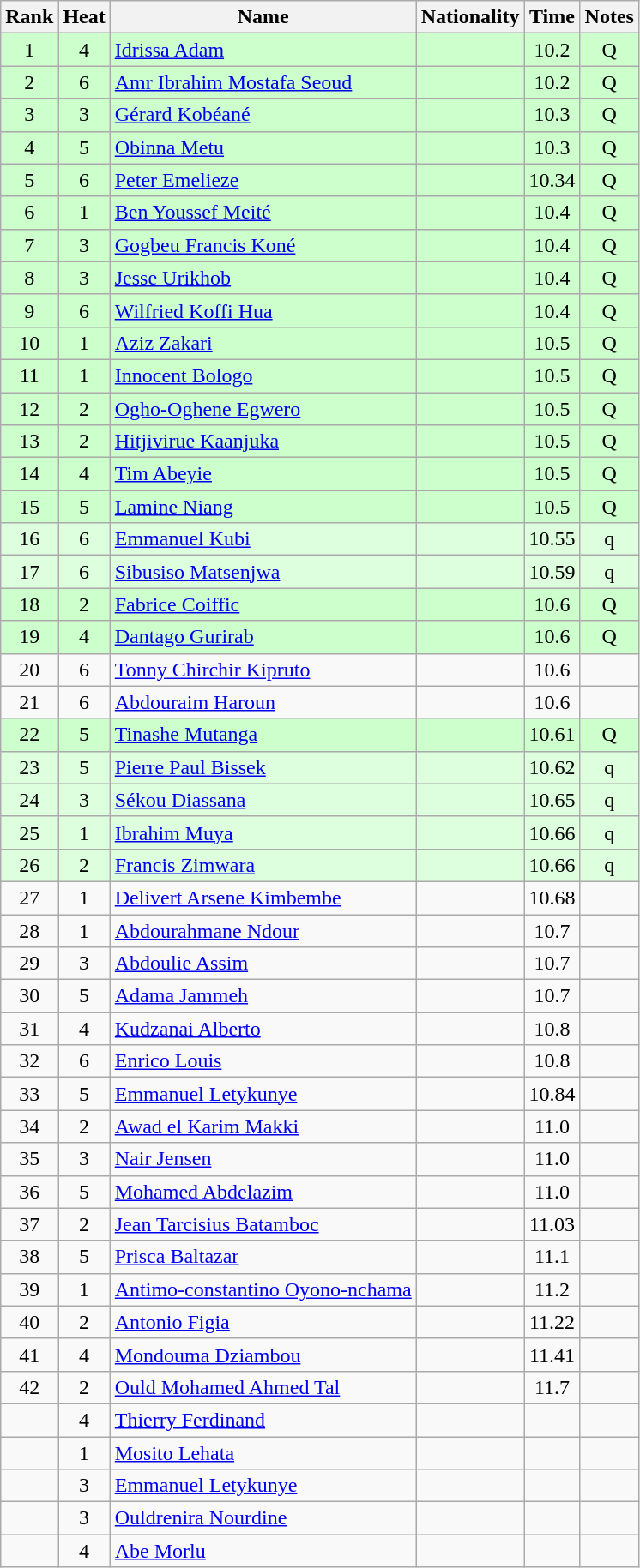<table class="wikitable sortable" style="text-align:center">
<tr>
<th>Rank</th>
<th>Heat</th>
<th>Name</th>
<th>Nationality</th>
<th>Time</th>
<th>Notes</th>
</tr>
<tr bgcolor=ccffcc>
<td>1</td>
<td>4</td>
<td align=left><a href='#'>Idrissa Adam</a></td>
<td align=left></td>
<td>10.2</td>
<td>Q</td>
</tr>
<tr bgcolor=ccffcc>
<td>2</td>
<td>6</td>
<td align=left><a href='#'>Amr Ibrahim Mostafa Seoud</a></td>
<td align=left></td>
<td>10.2</td>
<td>Q</td>
</tr>
<tr bgcolor=ccffcc>
<td>3</td>
<td>3</td>
<td align=left><a href='#'>Gérard Kobéané</a></td>
<td align=left></td>
<td>10.3</td>
<td>Q</td>
</tr>
<tr bgcolor=ccffcc>
<td>4</td>
<td>5</td>
<td align=left><a href='#'>Obinna Metu</a></td>
<td align=left></td>
<td>10.3</td>
<td>Q</td>
</tr>
<tr bgcolor=ccffcc>
<td>5</td>
<td>6</td>
<td align=left><a href='#'>Peter Emelieze</a></td>
<td align=left></td>
<td>10.34</td>
<td>Q</td>
</tr>
<tr bgcolor=ccffcc>
<td>6</td>
<td>1</td>
<td align=left><a href='#'>Ben Youssef Meité</a></td>
<td align=left></td>
<td>10.4</td>
<td>Q</td>
</tr>
<tr bgcolor=ccffcc>
<td>7</td>
<td>3</td>
<td align=left><a href='#'>Gogbeu Francis Koné</a></td>
<td align=left></td>
<td>10.4</td>
<td>Q</td>
</tr>
<tr bgcolor=ccffcc>
<td>8</td>
<td>3</td>
<td align=left><a href='#'>Jesse Urikhob</a></td>
<td align=left></td>
<td>10.4</td>
<td>Q</td>
</tr>
<tr bgcolor=ccffcc>
<td>9</td>
<td>6</td>
<td align=left><a href='#'>Wilfried Koffi Hua</a></td>
<td align=left></td>
<td>10.4</td>
<td>Q</td>
</tr>
<tr bgcolor=ccffcc>
<td>10</td>
<td>1</td>
<td align=left><a href='#'>Aziz Zakari</a></td>
<td align=left></td>
<td>10.5</td>
<td>Q</td>
</tr>
<tr bgcolor=ccffcc>
<td>11</td>
<td>1</td>
<td align=left><a href='#'>Innocent Bologo</a></td>
<td align=left></td>
<td>10.5</td>
<td>Q</td>
</tr>
<tr bgcolor=ccffcc>
<td>12</td>
<td>2</td>
<td align=left><a href='#'>Ogho-Oghene Egwero</a></td>
<td align=left></td>
<td>10.5</td>
<td>Q</td>
</tr>
<tr bgcolor=ccffcc>
<td>13</td>
<td>2</td>
<td align=left><a href='#'>Hitjivirue Kaanjuka</a></td>
<td align=left></td>
<td>10.5</td>
<td>Q</td>
</tr>
<tr bgcolor=ccffcc>
<td>14</td>
<td>4</td>
<td align=left><a href='#'>Tim Abeyie</a></td>
<td align=left></td>
<td>10.5</td>
<td>Q</td>
</tr>
<tr bgcolor=ccffcc>
<td>15</td>
<td>5</td>
<td align=left><a href='#'>Lamine Niang</a></td>
<td align=left></td>
<td>10.5</td>
<td>Q</td>
</tr>
<tr bgcolor=ddffdd>
<td>16</td>
<td>6</td>
<td align=left><a href='#'>Emmanuel Kubi</a></td>
<td align=left></td>
<td>10.55</td>
<td>q</td>
</tr>
<tr bgcolor=ddffdd>
<td>17</td>
<td>6</td>
<td align=left><a href='#'>Sibusiso Matsenjwa</a></td>
<td align=left></td>
<td>10.59</td>
<td>q</td>
</tr>
<tr bgcolor=ccffcc>
<td>18</td>
<td>2</td>
<td align=left><a href='#'>Fabrice Coiffic</a></td>
<td align=left></td>
<td>10.6</td>
<td>Q</td>
</tr>
<tr bgcolor=ccffcc>
<td>19</td>
<td>4</td>
<td align=left><a href='#'>Dantago Gurirab</a></td>
<td align=left></td>
<td>10.6</td>
<td>Q</td>
</tr>
<tr>
<td>20</td>
<td>6</td>
<td align=left><a href='#'>Tonny Chirchir Kipruto</a></td>
<td align=left></td>
<td>10.6</td>
<td></td>
</tr>
<tr>
<td>21</td>
<td>6</td>
<td align=left><a href='#'>Abdouraim Haroun</a></td>
<td align=left></td>
<td>10.6</td>
<td></td>
</tr>
<tr bgcolor=ccffcc>
<td>22</td>
<td>5</td>
<td align=left><a href='#'>Tinashe Mutanga</a></td>
<td align=left></td>
<td>10.61</td>
<td>Q</td>
</tr>
<tr bgcolor=ddffdd>
<td>23</td>
<td>5</td>
<td align=left><a href='#'>Pierre Paul Bissek</a></td>
<td align=left></td>
<td>10.62</td>
<td>q</td>
</tr>
<tr bgcolor=ddffdd>
<td>24</td>
<td>3</td>
<td align=left><a href='#'>Sékou Diassana</a></td>
<td align=left></td>
<td>10.65</td>
<td>q</td>
</tr>
<tr bgcolor=ddffdd>
<td>25</td>
<td>1</td>
<td align=left><a href='#'>Ibrahim Muya</a></td>
<td align=left></td>
<td>10.66</td>
<td>q</td>
</tr>
<tr bgcolor=ddffdd>
<td>26</td>
<td>2</td>
<td align=left><a href='#'>Francis Zimwara</a></td>
<td align=left></td>
<td>10.66</td>
<td>q</td>
</tr>
<tr>
<td>27</td>
<td>1</td>
<td align=left><a href='#'>Delivert Arsene Kimbembe</a></td>
<td align=left></td>
<td>10.68</td>
<td></td>
</tr>
<tr>
<td>28</td>
<td>1</td>
<td align=left><a href='#'>Abdourahmane Ndour</a></td>
<td align=left></td>
<td>10.7</td>
<td></td>
</tr>
<tr>
<td>29</td>
<td>3</td>
<td align=left><a href='#'>Abdoulie Assim</a></td>
<td align=left></td>
<td>10.7</td>
<td></td>
</tr>
<tr>
<td>30</td>
<td>5</td>
<td align=left><a href='#'>Adama Jammeh</a></td>
<td align=left></td>
<td>10.7</td>
<td></td>
</tr>
<tr>
<td>31</td>
<td>4</td>
<td align=left><a href='#'>Kudzanai Alberto</a></td>
<td align=left></td>
<td>10.8</td>
<td></td>
</tr>
<tr>
<td>32</td>
<td>6</td>
<td align=left><a href='#'>Enrico Louis</a></td>
<td align=left></td>
<td>10.8</td>
<td></td>
</tr>
<tr>
<td>33</td>
<td>5</td>
<td align=left><a href='#'>Emmanuel Letykunye</a></td>
<td align=left></td>
<td>10.84</td>
<td></td>
</tr>
<tr>
<td>34</td>
<td>2</td>
<td align=left><a href='#'>Awad el Karim Makki</a></td>
<td align=left></td>
<td>11.0</td>
<td></td>
</tr>
<tr>
<td>35</td>
<td>3</td>
<td align=left><a href='#'>Nair Jensen</a></td>
<td align=left></td>
<td>11.0</td>
<td></td>
</tr>
<tr>
<td>36</td>
<td>5</td>
<td align=left><a href='#'>Mohamed Abdelazim</a></td>
<td align=left></td>
<td>11.0</td>
<td></td>
</tr>
<tr>
<td>37</td>
<td>2</td>
<td align=left><a href='#'>Jean Tarcisius Batamboc</a></td>
<td align=left></td>
<td>11.03</td>
<td></td>
</tr>
<tr>
<td>38</td>
<td>5</td>
<td align=left><a href='#'>Prisca Baltazar</a></td>
<td align=left></td>
<td>11.1</td>
<td></td>
</tr>
<tr>
<td>39</td>
<td>1</td>
<td align=left><a href='#'>Antimo-constantino Oyono-nchama</a></td>
<td align=left></td>
<td>11.2</td>
<td></td>
</tr>
<tr>
<td>40</td>
<td>2</td>
<td align=left><a href='#'>Antonio Figia</a></td>
<td align=left></td>
<td>11.22</td>
<td></td>
</tr>
<tr>
<td>41</td>
<td>4</td>
<td align=left><a href='#'>Mondouma Dziambou</a></td>
<td align=left></td>
<td>11.41</td>
<td></td>
</tr>
<tr>
<td>42</td>
<td>2</td>
<td align=left><a href='#'>Ould Mohamed Ahmed Tal</a></td>
<td align=left></td>
<td>11.7</td>
<td></td>
</tr>
<tr>
<td></td>
<td>4</td>
<td align=left><a href='#'>Thierry Ferdinand</a></td>
<td align=left></td>
<td></td>
<td></td>
</tr>
<tr>
<td></td>
<td>1</td>
<td align=left><a href='#'>Mosito Lehata</a></td>
<td align=left></td>
<td></td>
<td></td>
</tr>
<tr>
<td></td>
<td>3</td>
<td align=left><a href='#'>Emmanuel Letykunye</a></td>
<td align=left></td>
<td></td>
<td></td>
</tr>
<tr>
<td></td>
<td>3</td>
<td align=left><a href='#'>Ouldrenira Nourdine</a></td>
<td align=left></td>
<td></td>
<td></td>
</tr>
<tr>
<td></td>
<td>4</td>
<td align=left><a href='#'>Abe Morlu</a></td>
<td align=left></td>
<td></td>
<td></td>
</tr>
</table>
